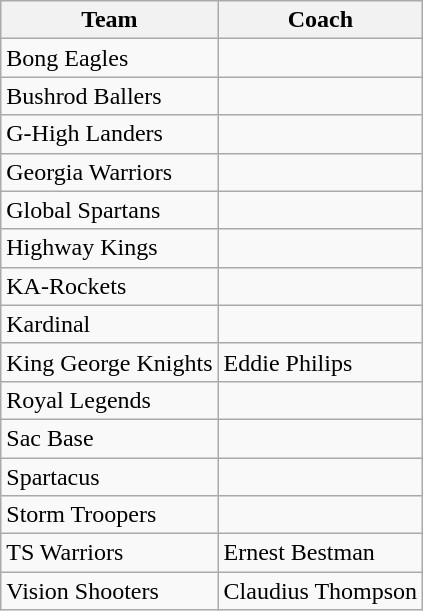<table class="wikitable" style="margin:1em 2em 1em 1em;">
<tr>
<th>Team</th>
<th>Coach</th>
</tr>
<tr>
<td>Bong Eagles</td>
<td></td>
</tr>
<tr>
<td>Bushrod Ballers</td>
<td></td>
</tr>
<tr>
<td>G-High Landers</td>
<td></td>
</tr>
<tr>
<td>Georgia Warriors</td>
<td></td>
</tr>
<tr>
<td>Global Spartans</td>
<td></td>
</tr>
<tr>
<td>Highway Kings</td>
<td></td>
</tr>
<tr>
<td>KA-Rockets</td>
<td></td>
</tr>
<tr>
<td>Kardinal</td>
<td></td>
</tr>
<tr>
<td>King George Knights</td>
<td> Eddie Philips</td>
</tr>
<tr>
<td>Royal Legends</td>
<td></td>
</tr>
<tr>
<td>Sac Base</td>
<td></td>
</tr>
<tr>
<td>Spartacus</td>
<td></td>
</tr>
<tr>
<td>Storm Troopers</td>
<td></td>
</tr>
<tr>
<td>TS Warriors</td>
<td> Ernest Bestman</td>
</tr>
<tr>
<td>Vision Shooters</td>
<td> Claudius Thompson</td>
</tr>
</table>
